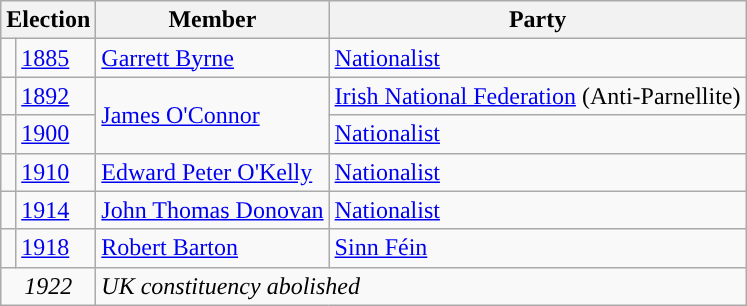<table class="wikitable">
<tr>
<th colspan="2">Election</th>
<th>Member</th>
<th>Party</th>
</tr>
<tr>
<td style="color:inherit;background-color: "></td>
<td><a href='#'>1885</a></td>
<td><a href='#'>Garrett Byrne</a></td>
<td><a href='#'>Nationalist</a></td>
</tr>
<tr>
<td style="color:inherit;background-color: "></td>
<td><a href='#'>1892</a></td>
<td rowspan="2"><a href='#'>James O'Connor</a></td>
<td><a href='#'>Irish National Federation</a> (Anti-Parnellite)</td>
</tr>
<tr>
<td style="color:inherit;background-color: "></td>
<td><a href='#'>1900</a></td>
<td><a href='#'>Nationalist</a></td>
</tr>
<tr>
<td style="color:inherit;background-color: "></td>
<td><a href='#'>1910</a></td>
<td><a href='#'>Edward Peter O'Kelly</a></td>
<td><a href='#'>Nationalist</a></td>
</tr>
<tr>
<td style="color:inherit;background-color: "></td>
<td><a href='#'>1914</a></td>
<td><a href='#'>John Thomas Donovan</a></td>
<td><a href='#'>Nationalist</a></td>
</tr>
<tr>
<td style="color:inherit;background-color: "></td>
<td><a href='#'>1918</a></td>
<td><a href='#'>Robert Barton</a></td>
<td><a href='#'>Sinn Féin</a></td>
</tr>
<tr>
<td colspan="2" align="center"><em>1922</em></td>
<td colspan="2"><em>UK constituency abolished</em></td>
</tr>
</table>
